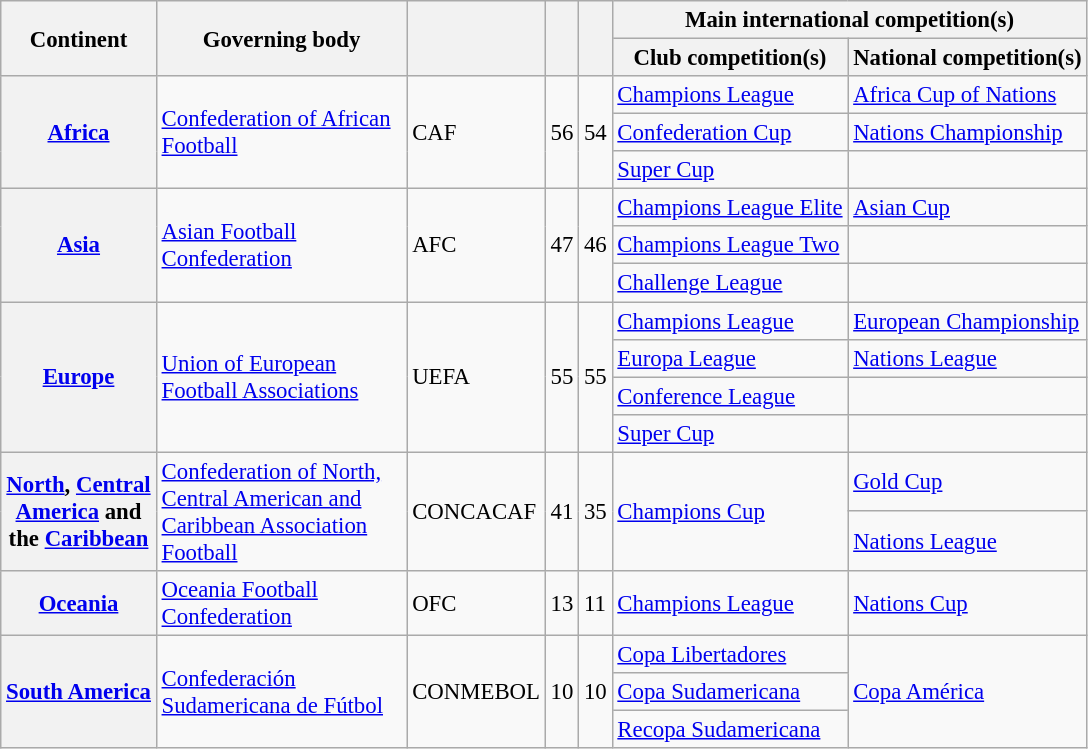<table class="wikitable sortable" style="font-size: 95%;">
<tr>
<th scope="row" rowspan="2">Continent</th>
<th scope="row" rowspan="2" width="160px">Governing body</th>
<th scope="row" rowspan="2"></th>
<th scope="row" rowspan="2"></th>
<th scope="row" rowspan="2"></th>
<th scope="row" colspan="2">Main international competition(s)</th>
</tr>
<tr>
<th scope="row">Club competition(s)</th>
<th scope="row">National competition(s)</th>
</tr>
<tr>
<th scope="row" rowspan="3"><a href='#'>Africa</a></th>
<td rowspan="3"> <a href='#'>Confederation of African Football</a></td>
<td rowspan="3">CAF</td>
<td rowspan="3">56</td>
<td rowspan="3">54</td>
<td><a href='#'>Champions League</a></td>
<td><a href='#'>Africa Cup of Nations</a></td>
</tr>
<tr>
<td><a href='#'>Confederation Cup</a></td>
<td><a href='#'>Nations Championship</a></td>
</tr>
<tr>
<td><a href='#'>Super Cup</a></td>
<td></td>
</tr>
<tr>
<th scope="row" rowspan="3"><a href='#'>Asia</a></th>
<td rowspan="3"> <a href='#'>Asian Football Confederation</a></td>
<td rowspan="3">AFC</td>
<td rowspan="3">47</td>
<td rowspan="3">46</td>
<td><a href='#'>Champions League Elite</a></td>
<td><a href='#'>Asian Cup</a></td>
</tr>
<tr>
<td><a href='#'>Champions League Two</a></td>
<td></td>
</tr>
<tr>
<td><a href='#'>Challenge League</a></td>
<td></td>
</tr>
<tr>
<th scope="row" rowspan="4"><a href='#'>Europe</a></th>
<td rowspan="4"> <a href='#'>Union of European Football Associations</a></td>
<td rowspan="4">UEFA</td>
<td rowspan="4">55</td>
<td rowspan="4">55</td>
<td><a href='#'>Champions League</a></td>
<td><a href='#'>European Championship</a></td>
</tr>
<tr>
<td><a href='#'>Europa League</a></td>
<td><a href='#'>Nations League</a></td>
</tr>
<tr>
<td><a href='#'>Conference League</a></td>
<td></td>
</tr>
<tr>
<td><a href='#'>Super Cup</a></td>
<td></td>
</tr>
<tr>
<th scope="row" rowspan="2"><a href='#'>North</a>, <a href='#'>Central<br>America</a> and<br>the <a href='#'>Caribbean</a></th>
<td rowspan="2"> <a href='#'>Confederation of North, Central American and Caribbean Association Football</a></td>
<td rowspan="2">CONCACAF</td>
<td rowspan="2">41</td>
<td rowspan="2">35</td>
<td rowspan="2"><a href='#'>Champions Cup</a></td>
<td><a href='#'>Gold Cup</a></td>
</tr>
<tr>
<td><a href='#'>Nations League</a></td>
</tr>
<tr>
<th scope="row"><a href='#'>Oceania</a></th>
<td> <a href='#'>Oceania Football Confederation</a></td>
<td>OFC</td>
<td>13</td>
<td>11</td>
<td><a href='#'>Champions League</a></td>
<td><a href='#'>Nations Cup</a></td>
</tr>
<tr>
<th scope="row" rowspan="3"><a href='#'>South America</a></th>
<td rowspan="3"> <a href='#'>Confederación Sudamericana de Fútbol</a></td>
<td rowspan="3">CONMEBOL</td>
<td rowspan="3">10</td>
<td rowspan="3">10</td>
<td><a href='#'>Copa Libertadores</a></td>
<td rowspan="3"><a href='#'>Copa América</a></td>
</tr>
<tr>
<td><a href='#'>Copa Sudamericana</a></td>
</tr>
<tr>
<td><a href='#'>Recopa Sudamericana</a></td>
</tr>
</table>
